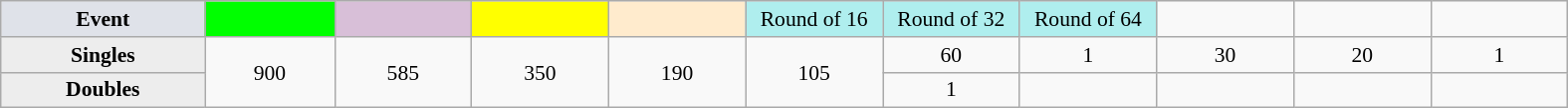<table class=wikitable style=font-size:90%;text-align:center>
<tr>
<td style="width:130px; background:#dfe2e9;"><strong>Event</strong></td>
<td style="width:80px; background:lime;"></td>
<td style="width:85px; background:thistle;"></td>
<td style="width:85px; background:#ff0;"></td>
<td style="width:85px; background:#ffebcd;"></td>
<td style="width:85px; background:#afeeee;">Round of 16</td>
<td style="width:85px; background:#afeeee;">Round of 32</td>
<td style="width:85px; background:#afeeee;">Round of 64</td>
<td width=85></td>
<td width=85></td>
<td width=85></td>
</tr>
<tr>
<th style="background:#ededed;">Singles</th>
<td rowspan=2>900</td>
<td rowspan=2>585</td>
<td rowspan=2>350</td>
<td rowspan=2>190</td>
<td rowspan=2>105</td>
<td>60</td>
<td>1</td>
<td>30</td>
<td>20</td>
<td>1</td>
</tr>
<tr>
<th style="background:#ededed;">Doubles</th>
<td>1</td>
<td></td>
<td></td>
<td></td>
<td></td>
</tr>
</table>
